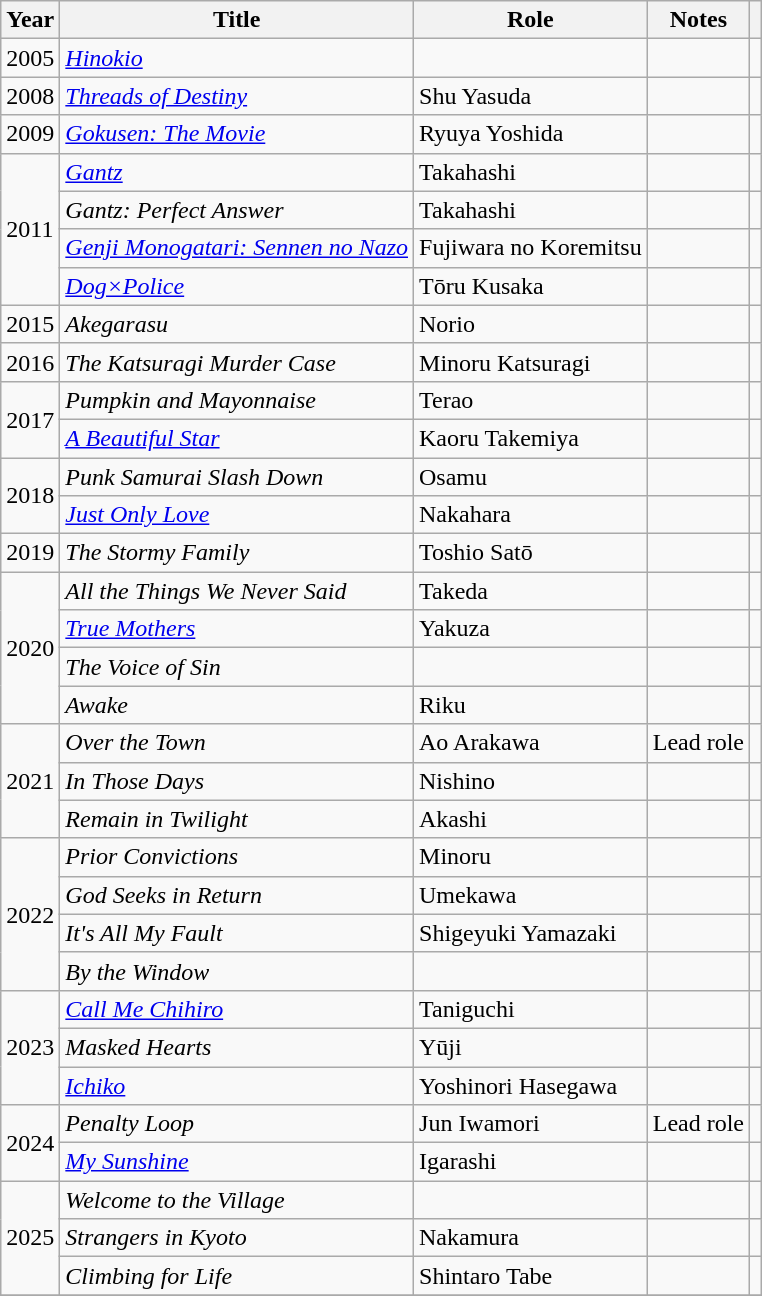<table class="wikitable sortable">
<tr>
<th>Year</th>
<th>Title</th>
<th>Role</th>
<th>Notes</th>
<th class="unsortable"></th>
</tr>
<tr>
<td>2005</td>
<td><em><a href='#'>Hinokio</a></em></td>
<td></td>
<td></td>
<td></td>
</tr>
<tr>
<td>2008</td>
<td><em><a href='#'>Threads of Destiny</a></em></td>
<td>Shu Yasuda</td>
<td></td>
<td></td>
</tr>
<tr>
<td>2009</td>
<td><em><a href='#'>Gokusen: The Movie</a></em></td>
<td>Ryuya Yoshida</td>
<td></td>
<td></td>
</tr>
<tr>
<td rowspan=4>2011</td>
<td><em><a href='#'>Gantz</a></em></td>
<td>Takahashi</td>
<td></td>
<td></td>
</tr>
<tr>
<td><em>Gantz: Perfect Answer</em></td>
<td>Takahashi</td>
<td></td>
<td></td>
</tr>
<tr>
<td><em><a href='#'>Genji Monogatari: Sennen no Nazo</a></em></td>
<td>Fujiwara no Koremitsu</td>
<td></td>
<td></td>
</tr>
<tr>
<td><em><a href='#'>Dog×Police</a></em></td>
<td>Tōru Kusaka</td>
<td></td>
<td></td>
</tr>
<tr>
<td>2015</td>
<td><em>Akegarasu</em></td>
<td>Norio</td>
<td></td>
<td></td>
</tr>
<tr>
<td>2016</td>
<td><em>The Katsuragi Murder Case</em></td>
<td>Minoru Katsuragi</td>
<td></td>
<td></td>
</tr>
<tr>
<td rowspan=2>2017</td>
<td><em>Pumpkin and Mayonnaise</em></td>
<td>Terao</td>
<td></td>
<td></td>
</tr>
<tr>
<td><em><a href='#'>A Beautiful Star</a></em></td>
<td>Kaoru Takemiya</td>
<td></td>
<td></td>
</tr>
<tr>
<td rowspan=2>2018</td>
<td><em>Punk Samurai Slash Down</em></td>
<td>Osamu</td>
<td></td>
<td></td>
</tr>
<tr>
<td><em><a href='#'>Just Only Love</a></em></td>
<td>Nakahara</td>
<td></td>
<td></td>
</tr>
<tr>
<td>2019</td>
<td><em>The Stormy Family</em></td>
<td>Toshio Satō</td>
<td></td>
<td></td>
</tr>
<tr>
<td rowspan=4>2020</td>
<td><em>All the Things We Never Said</em></td>
<td>Takeda</td>
<td></td>
<td></td>
</tr>
<tr>
<td><em><a href='#'>True Mothers</a></em></td>
<td>Yakuza</td>
<td></td>
<td></td>
</tr>
<tr>
<td><em>The Voice of Sin</em></td>
<td></td>
<td></td>
<td></td>
</tr>
<tr>
<td><em>Awake</em></td>
<td>Riku</td>
<td></td>
<td></td>
</tr>
<tr>
<td rowspan=3>2021</td>
<td><em>Over the Town</em></td>
<td>Ao Arakawa</td>
<td>Lead role</td>
<td></td>
</tr>
<tr>
<td><em>In Those Days</em></td>
<td>Nishino</td>
<td></td>
<td></td>
</tr>
<tr>
<td><em>Remain in Twilight</em></td>
<td>Akashi</td>
<td></td>
<td></td>
</tr>
<tr>
<td rowspan=4>2022</td>
<td><em>Prior Convictions</em></td>
<td>Minoru</td>
<td></td>
<td></td>
</tr>
<tr>
<td><em>God Seeks in Return</em></td>
<td>Umekawa</td>
<td></td>
<td></td>
</tr>
<tr>
<td><em>It's All My Fault</em></td>
<td>Shigeyuki Yamazaki</td>
<td></td>
<td></td>
</tr>
<tr>
<td><em>By the Window</em></td>
<td></td>
<td></td>
<td></td>
</tr>
<tr>
<td rowspan=3>2023</td>
<td><em><a href='#'>Call Me Chihiro</a></em></td>
<td>Taniguchi</td>
<td></td>
<td></td>
</tr>
<tr>
<td><em>Masked Hearts</em></td>
<td>Yūji</td>
<td></td>
<td></td>
</tr>
<tr>
<td><em><a href='#'>Ichiko</a></em></td>
<td>Yoshinori Hasegawa</td>
<td></td>
<td></td>
</tr>
<tr>
<td rowspan=2>2024</td>
<td><em>Penalty Loop</em></td>
<td>Jun Iwamori</td>
<td>Lead role</td>
<td></td>
</tr>
<tr>
<td><em><a href='#'>My Sunshine</a></em></td>
<td>Igarashi</td>
<td></td>
<td></td>
</tr>
<tr>
<td rowspan=3>2025</td>
<td><em>Welcome to the Village</em></td>
<td></td>
<td></td>
<td></td>
</tr>
<tr>
<td><em>Strangers in Kyoto</em></td>
<td>Nakamura</td>
<td></td>
<td></td>
</tr>
<tr>
<td><em>Climbing for Life</em></td>
<td>Shintaro Tabe</td>
<td></td>
<td></td>
</tr>
<tr>
</tr>
</table>
